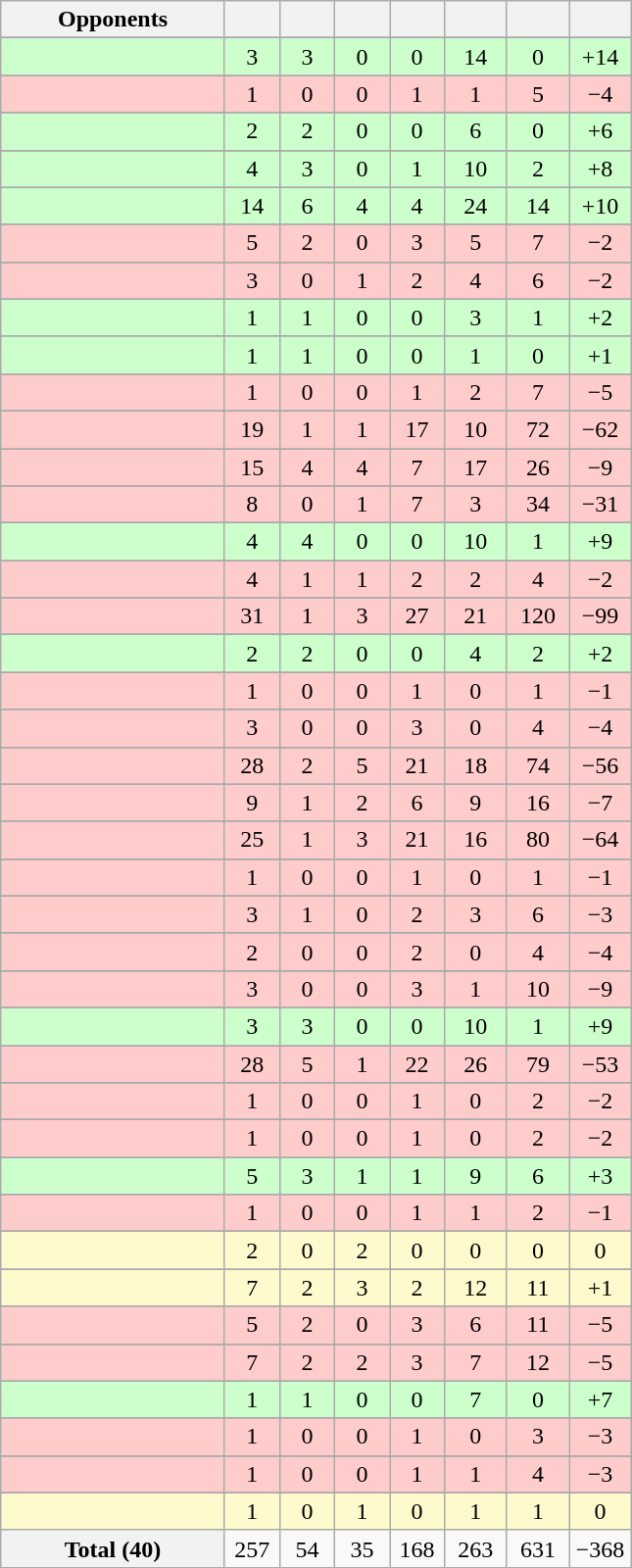<table class="wikitable sortable collapsible collapsed" style="text-align: center; font-size: 100%;">
<tr style="color:black;">
<th style="width:145px;">Opponents</th>
<th width=30></th>
<th width=30></th>
<th width=30></th>
<th width=30></th>
<th width=35></th>
<th width=35></th>
<th width=35></th>
</tr>
<tr>
</tr>
<tr bgcolor="#CCFFCC">
<td style="text-align:left;"></td>
<td>3</td>
<td>3</td>
<td>0</td>
<td>0</td>
<td>14</td>
<td>0</td>
<td>+14</td>
</tr>
<tr>
</tr>
<tr bgcolor="#FFCCCC">
<td style="text-align:left;"></td>
<td>1</td>
<td>0</td>
<td>0</td>
<td>1</td>
<td>1</td>
<td>5</td>
<td>−4</td>
</tr>
<tr>
</tr>
<tr bgcolor="#CCFFCC">
<td style="text-align:left;"></td>
<td>2</td>
<td>2</td>
<td>0</td>
<td>0</td>
<td>6</td>
<td>0</td>
<td>+6</td>
</tr>
<tr>
</tr>
<tr bgcolor="#CCFFCC">
<td style="text-align:left;"></td>
<td>4</td>
<td>3</td>
<td>0</td>
<td>1</td>
<td>10</td>
<td>2</td>
<td>+8</td>
</tr>
<tr>
</tr>
<tr bgcolor="#CCFFCC">
<td style="text-align:left;"></td>
<td>14</td>
<td>6</td>
<td>4</td>
<td>4</td>
<td>24</td>
<td>14</td>
<td>+10</td>
</tr>
<tr>
</tr>
<tr bgcolor="#FFCCCC">
<td style="text-align:left;"></td>
<td>5</td>
<td>2</td>
<td>0</td>
<td>3</td>
<td>5</td>
<td>7</td>
<td>−2</td>
</tr>
<tr>
</tr>
<tr bgcolor="#FFCCCC">
<td style="text-align:left;"></td>
<td>3</td>
<td>0</td>
<td>1</td>
<td>2</td>
<td>4</td>
<td>6</td>
<td>−2</td>
</tr>
<tr>
</tr>
<tr bgcolor="#CCFFCC">
<td style="text-align:left;"></td>
<td>1</td>
<td>1</td>
<td>0</td>
<td>0</td>
<td>3</td>
<td>1</td>
<td>+2</td>
</tr>
<tr>
</tr>
<tr bgcolor="#CCFFCC">
<td style="text-align:left;"></td>
<td>1</td>
<td>1</td>
<td>0</td>
<td>0</td>
<td>1</td>
<td>0</td>
<td>+1</td>
</tr>
<tr>
</tr>
<tr bgcolor="#FFCCCC">
<td style="text-align:left;"></td>
<td>1</td>
<td>0</td>
<td>0</td>
<td>1</td>
<td>2</td>
<td>7</td>
<td>−5</td>
</tr>
<tr>
</tr>
<tr bgcolor="#FFCCCC">
<td style="text-align:left;"></td>
<td>19</td>
<td>1</td>
<td>1</td>
<td>17</td>
<td>10</td>
<td>72</td>
<td>−62</td>
</tr>
<tr>
</tr>
<tr bgcolor="#FFCCCC">
<td style="text-align:left;"></td>
<td>15</td>
<td>4</td>
<td>4</td>
<td>7</td>
<td>17</td>
<td>26</td>
<td>−9</td>
</tr>
<tr>
</tr>
<tr bgcolor="#FFCCCC">
<td style="text-align:left;"></td>
<td>8</td>
<td>0</td>
<td>1</td>
<td>7</td>
<td>3</td>
<td>34</td>
<td>−31</td>
</tr>
<tr>
</tr>
<tr bgcolor="#CCFFCC">
<td style="text-align:left;"></td>
<td>4</td>
<td>4</td>
<td>0</td>
<td>0</td>
<td>10</td>
<td>1</td>
<td>+9</td>
</tr>
<tr>
</tr>
<tr bgcolor="#FFCCCC">
<td style="text-align:left;"></td>
<td>4</td>
<td>1</td>
<td>1</td>
<td>2</td>
<td>2</td>
<td>4</td>
<td>−2</td>
</tr>
<tr>
</tr>
<tr bgcolor="#FFCCCC">
<td style="text-align:left;"></td>
<td>31</td>
<td>1</td>
<td>3</td>
<td>27</td>
<td>21</td>
<td>120</td>
<td>−99</td>
</tr>
<tr>
</tr>
<tr bgcolor="#CCFFCC">
<td style="text-align:left;"></td>
<td>2</td>
<td>2</td>
<td>0</td>
<td>0</td>
<td>4</td>
<td>2</td>
<td>+2</td>
</tr>
<tr>
</tr>
<tr bgcolor="#FFCCCC">
<td style="text-align:left;"></td>
<td>1</td>
<td>0</td>
<td>0</td>
<td>1</td>
<td>0</td>
<td>1</td>
<td>−1</td>
</tr>
<tr>
</tr>
<tr bgcolor="#FFCCCC">
<td style="text-align:left;"></td>
<td>3</td>
<td>0</td>
<td>0</td>
<td>3</td>
<td>0</td>
<td>4</td>
<td>−4</td>
</tr>
<tr>
</tr>
<tr bgcolor="#FFCCCC">
<td style="text-align:left;"></td>
<td>28</td>
<td>2</td>
<td>5</td>
<td>21</td>
<td>18</td>
<td>74</td>
<td>−56</td>
</tr>
<tr>
</tr>
<tr bgcolor="#FFCCCC">
<td style="text-align:left;"></td>
<td>9</td>
<td>1</td>
<td>2</td>
<td>6</td>
<td>9</td>
<td>16</td>
<td>−7</td>
</tr>
<tr>
</tr>
<tr bgcolor="#FFCCCC">
<td style="text-align:left;"></td>
<td>25</td>
<td>1</td>
<td>3</td>
<td>21</td>
<td>16</td>
<td>80</td>
<td>−64</td>
</tr>
<tr>
</tr>
<tr bgcolor="#FFCCCC">
<td style="text-align:left;"></td>
<td>1</td>
<td>0</td>
<td>0</td>
<td>1</td>
<td>0</td>
<td>1</td>
<td>−1</td>
</tr>
<tr>
</tr>
<tr bgcolor="#FFCCCC">
<td style="text-align:left;"></td>
<td>3</td>
<td>1</td>
<td>0</td>
<td>2</td>
<td>3</td>
<td>6</td>
<td>−3</td>
</tr>
<tr>
</tr>
<tr bgcolor="#FFCCCC">
<td style="text-align:left;"></td>
<td>2</td>
<td>0</td>
<td>0</td>
<td>2</td>
<td>0</td>
<td>4</td>
<td>−4</td>
</tr>
<tr>
</tr>
<tr bgcolor="#FFCCCC">
<td style="text-align:left;"></td>
<td>3</td>
<td>0</td>
<td>0</td>
<td>3</td>
<td>1</td>
<td>10</td>
<td>−9</td>
</tr>
<tr>
</tr>
<tr bgcolor="#CCFFCC">
<td style="text-align:left;"></td>
<td>3</td>
<td>3</td>
<td>0</td>
<td>0</td>
<td>10</td>
<td>1</td>
<td>+9</td>
</tr>
<tr>
</tr>
<tr bgcolor="#FFCCCC">
<td style="text-align:left;"></td>
<td>28</td>
<td>5</td>
<td>1</td>
<td>22</td>
<td>26</td>
<td>79</td>
<td>−53</td>
</tr>
<tr>
</tr>
<tr bgcolor="#FFCCCC">
<td style="text-align:left;"></td>
<td>1</td>
<td>0</td>
<td>0</td>
<td>1</td>
<td>0</td>
<td>2</td>
<td>−2</td>
</tr>
<tr>
</tr>
<tr bgcolor="#FFCCCC">
<td style="text-align:left;"></td>
<td>1</td>
<td>0</td>
<td>0</td>
<td>1</td>
<td>0</td>
<td>2</td>
<td>−2</td>
</tr>
<tr>
</tr>
<tr bgcolor="#CCFFCC">
<td style="text-align:left;"></td>
<td>5</td>
<td>3</td>
<td>1</td>
<td>1</td>
<td>9</td>
<td>6</td>
<td>+3</td>
</tr>
<tr>
</tr>
<tr bgcolor="#FFCCCC">
<td style="text-align:left;"></td>
<td>1</td>
<td>0</td>
<td>0</td>
<td>1</td>
<td>1</td>
<td>2</td>
<td>−1</td>
</tr>
<tr>
</tr>
<tr bgcolor="#FFFACD">
<td style="text-align:left;"></td>
<td>2</td>
<td>0</td>
<td>2</td>
<td>0</td>
<td>0</td>
<td>0</td>
<td>0</td>
</tr>
<tr>
</tr>
<tr bgcolor="#FFFACD">
<td style="text-align:left;"></td>
<td>7</td>
<td>2</td>
<td>3</td>
<td>2</td>
<td>12</td>
<td>11</td>
<td>+1</td>
</tr>
<tr>
</tr>
<tr bgcolor="FFCCCC">
<td style="text-align:left;"></td>
<td>5</td>
<td>2</td>
<td>0</td>
<td>3</td>
<td>6</td>
<td>11</td>
<td>−5</td>
</tr>
<tr>
</tr>
<tr bgcolor="#FFCCCC">
<td style="text-align:left;"></td>
<td>7</td>
<td>2</td>
<td>2</td>
<td>3</td>
<td>7</td>
<td>12</td>
<td>−5</td>
</tr>
<tr>
</tr>
<tr bgcolor="#CCFFCC">
<td style="text-align:left;"></td>
<td>1</td>
<td>1</td>
<td>0</td>
<td>0</td>
<td>7</td>
<td>0</td>
<td>+7</td>
</tr>
<tr>
</tr>
<tr bgcolor="#FFCCCC">
<td style="text-align:left;"></td>
<td>1</td>
<td>0</td>
<td>0</td>
<td>1</td>
<td>0</td>
<td>3</td>
<td>−3</td>
</tr>
<tr>
</tr>
<tr bgcolor="#FFCCCC">
<td style="text-align:left;"></td>
<td>1</td>
<td>0</td>
<td>0</td>
<td>1</td>
<td>1</td>
<td>4</td>
<td>−3</td>
</tr>
<tr>
</tr>
<tr bgcolor="#FFFACD">
<td style="text-align:left;"></td>
<td>1</td>
<td>0</td>
<td>1</td>
<td>0</td>
<td>1</td>
<td>1</td>
<td>0</td>
</tr>
<tr class="sortbottom">
<th>Total (40)</th>
<td>257</td>
<td>54</td>
<td>35</td>
<td>168</td>
<td>263</td>
<td>631</td>
<td>−368</td>
</tr>
</table>
